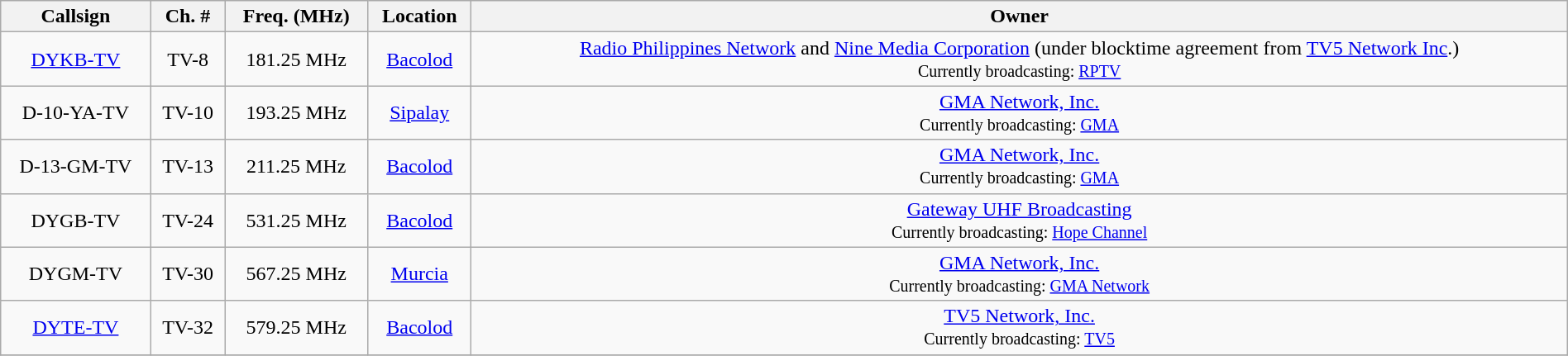<table class="wikitable" style="width:100%; text-align:center;">
<tr>
<th>Callsign</th>
<th>Ch. #</th>
<th>Freq. (MHz)</th>
<th>Location</th>
<th>Owner</th>
</tr>
<tr>
<td><a href='#'>DYKB-TV</a></td>
<td>TV-8</td>
<td>181.25 MHz</td>
<td><a href='#'>Bacolod</a></td>
<td><a href='#'>Radio Philippines Network</a> and <a href='#'>Nine Media Corporation</a> (under blocktime agreement from <a href='#'>TV5 Network Inc</a>.)<br><small>Currently broadcasting: <a href='#'>RPTV</a></small></td>
</tr>
<tr>
<td>D-10-YA-TV</td>
<td>TV-10</td>
<td>193.25 MHz</td>
<td><a href='#'>Sipalay</a></td>
<td><a href='#'>GMA Network, Inc.</a><br><small>Currently broadcasting: <a href='#'>GMA</a></small></td>
</tr>
<tr>
<td>D-13-GM-TV</td>
<td>TV-13</td>
<td>211.25 MHz</td>
<td><a href='#'>Bacolod</a></td>
<td><a href='#'>GMA Network, Inc.</a><br><small>Currently broadcasting: <a href='#'>GMA</a></small></td>
</tr>
<tr>
<td>DYGB-TV</td>
<td>TV-24</td>
<td>531.25 MHz</td>
<td><a href='#'>Bacolod</a></td>
<td><a href='#'>Gateway UHF Broadcasting</a><br><small>Currently broadcasting: <a href='#'>Hope Channel</a></small></td>
</tr>
<tr>
<td>DYGM-TV</td>
<td>TV-30</td>
<td>567.25 MHz</td>
<td><a href='#'>Murcia</a></td>
<td><a href='#'>GMA Network, Inc.</a><br><small>Currently broadcasting: <a href='#'>GMA Network</a></small></td>
</tr>
<tr>
<td><a href='#'>DYTE-TV</a></td>
<td>TV-32</td>
<td>579.25 MHz</td>
<td><a href='#'>Bacolod</a></td>
<td><a href='#'>TV5 Network, Inc.</a><br><small>Currently broadcasting: <a href='#'>TV5</a></small></td>
</tr>
<tr>
</tr>
</table>
